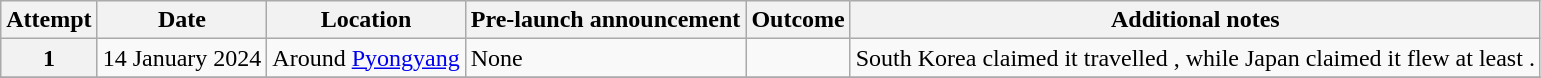<table class="wikitable">
<tr>
<th scope="col">Attempt</th>
<th scope="col">Date</th>
<th scope="col">Location</th>
<th scope="col">Pre-launch announcement</th>
<th scope="col">Outcome</th>
<th scope="col">Additional notes</th>
</tr>
<tr>
<th scope="row">1</th>
<td>14 January 2024</td>
<td>Around <a href='#'>Pyongyang</a></td>
<td>None</td>
<td></td>
<td>South Korea claimed it travelled , while Japan claimed it flew at least .</td>
</tr>
<tr>
</tr>
</table>
